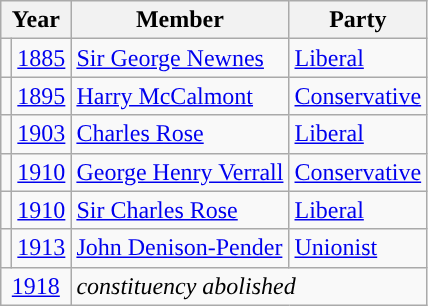<table class="wikitable">
<tr>
<th colspan="2">Year</th>
<th>Member</th>
<th>Party</th>
</tr>
<tr>
<td style="color:inherit;background-color: "></td>
<td><a href='#'>1885</a></td>
<td><a href='#'>Sir George Newnes</a></td>
<td><a href='#'>Liberal</a></td>
</tr>
<tr>
<td style="color:inherit;background-color: "></td>
<td><a href='#'>1895</a></td>
<td><a href='#'>Harry McCalmont</a></td>
<td><a href='#'>Conservative</a></td>
</tr>
<tr>
<td style="color:inherit;background-color: "></td>
<td><a href='#'>1903</a></td>
<td><a href='#'>Charles Rose</a></td>
<td><a href='#'>Liberal</a></td>
</tr>
<tr>
<td style="color:inherit;background-color: "></td>
<td><a href='#'>1910</a></td>
<td><a href='#'>George Henry Verrall</a></td>
<td><a href='#'>Conservative</a></td>
</tr>
<tr>
<td style="color:inherit;background-color: "></td>
<td><a href='#'>1910</a></td>
<td><a href='#'>Sir Charles Rose</a></td>
<td><a href='#'>Liberal</a></td>
</tr>
<tr>
<td style="color:inherit;background-color: "></td>
<td><a href='#'>1913</a></td>
<td><a href='#'>John Denison-Pender</a></td>
<td><a href='#'>Unionist</a></td>
</tr>
<tr>
<td colspan="2" align="center"><a href='#'>1918</a></td>
<td colspan="2"><em>constituency abolished</em></td>
</tr>
</table>
